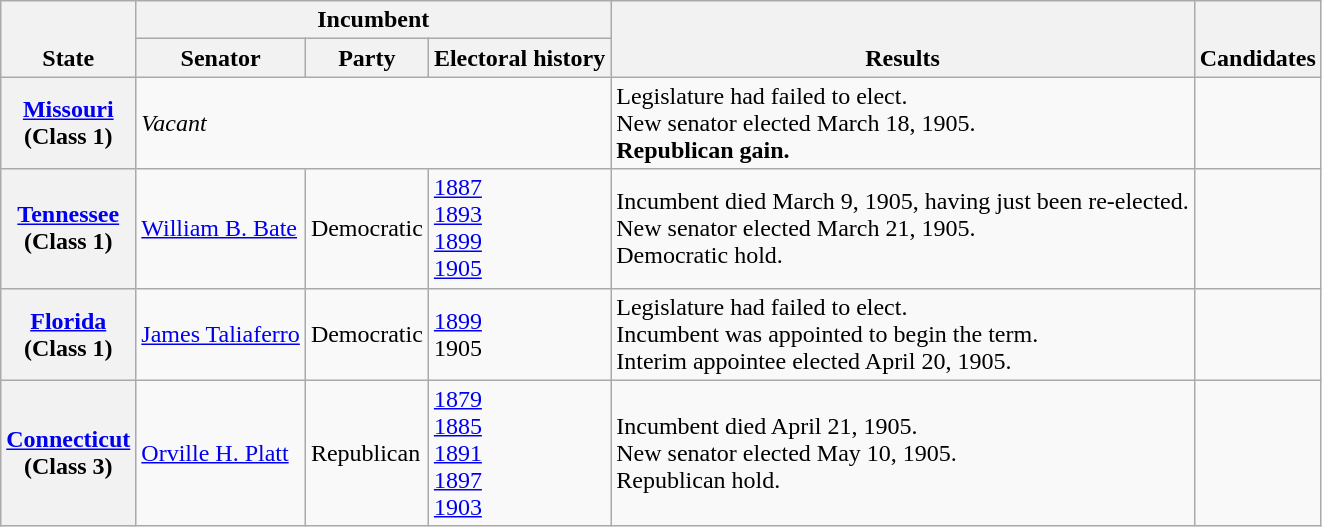<table class=wikitable>
<tr valign=bottom>
<th rowspan=2>State</th>
<th colspan=3>Incumbent</th>
<th rowspan=2>Results</th>
<th rowspan=2>Candidates</th>
</tr>
<tr valign=bottom>
<th>Senator</th>
<th>Party</th>
<th>Electoral history</th>
</tr>
<tr>
<th><a href='#'>Missouri</a><br>(Class 1)</th>
<td colspan=3><em>Vacant</em></td>
<td>Legislature had failed to elect.<br>New senator elected March 18, 1905.<br><strong>Republican gain.</strong></td>
<td nowrap></td>
</tr>
<tr>
<th><a href='#'>Tennessee</a><br>(Class 1)</th>
<td><a href='#'>William B. Bate</a></td>
<td>Democratic</td>
<td><a href='#'>1887</a><br><a href='#'>1893</a><br><a href='#'>1899</a><br><a href='#'>1905</a></td>
<td>Incumbent died March 9, 1905, having just been re-elected.<br>New senator elected March 21, 1905.<br>Democratic hold.</td>
<td nowrap></td>
</tr>
<tr>
<th><a href='#'>Florida</a><br>(Class 1)</th>
<td><a href='#'>James Taliaferro</a></td>
<td>Democratic</td>
<td><a href='#'>1899 </a><br>1905 </td>
<td>Legislature had failed to elect.<br>Incumbent was appointed to begin the term.<br>Interim appointee elected April 20, 1905.</td>
<td nowrap></td>
</tr>
<tr>
<th><a href='#'>Connecticut</a><br>(Class 3)</th>
<td><a href='#'>Orville H. Platt</a></td>
<td>Republican</td>
<td><a href='#'>1879</a><br><a href='#'>1885</a><br><a href='#'>1891</a><br><a href='#'>1897</a><br><a href='#'>1903</a></td>
<td>Incumbent died April 21, 1905.<br>New senator elected May 10, 1905.<br>Republican hold.</td>
<td nowrap></td>
</tr>
</table>
